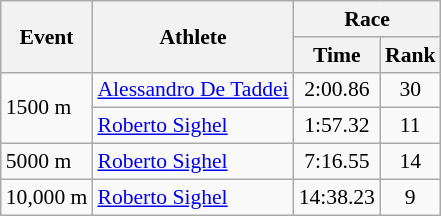<table class="wikitable" border="1" style="font-size:90%">
<tr>
<th rowspan=2>Event</th>
<th rowspan=2>Athlete</th>
<th colspan=2>Race</th>
</tr>
<tr>
<th>Time</th>
<th>Rank</th>
</tr>
<tr>
<td rowspan=2>1500 m</td>
<td><a href='#'>Alessandro De Taddei</a></td>
<td align=center>2:00.86</td>
<td align=center>30</td>
</tr>
<tr>
<td><a href='#'>Roberto Sighel</a></td>
<td align=center>1:57.32</td>
<td align=center>11</td>
</tr>
<tr>
<td>5000 m</td>
<td><a href='#'>Roberto Sighel</a></td>
<td align=center>7:16.55</td>
<td align=center>14</td>
</tr>
<tr>
<td>10,000 m</td>
<td><a href='#'>Roberto Sighel</a></td>
<td align=center>14:38.23</td>
<td align=center>9</td>
</tr>
</table>
